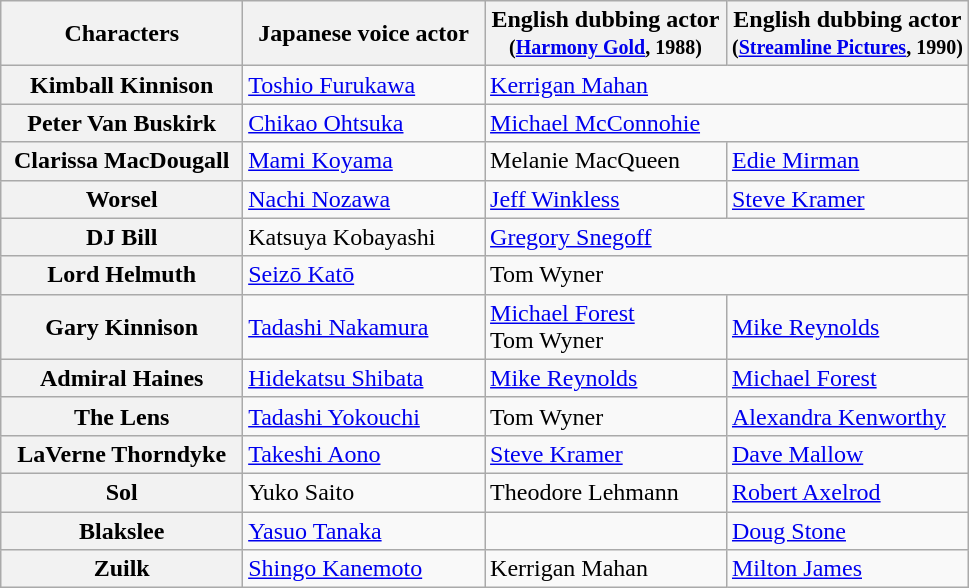<table class="wikitable">
<tr>
<th style="width:25%; text-align:center;">Characters</th>
<th style="width:25%; text-align:center;">Japanese voice actor</th>
<th style="width:25%; text-align:center;">English dubbing actor<br><small>(<a href='#'>Harmony Gold</a>, 1988)</small></th>
<th style="width:25%; text-align:center;">English dubbing actor<br><small>(<a href='#'>Streamline Pictures</a>, 1990)</small></th>
</tr>
<tr>
<th>Kimball Kinnison</th>
<td><a href='#'>Toshio Furukawa</a></td>
<td colspan=2><a href='#'>Kerrigan Mahan</a></td>
</tr>
<tr>
<th>Peter Van Buskirk</th>
<td><a href='#'>Chikao Ohtsuka</a></td>
<td colspan=2><a href='#'>Michael McConnohie</a></td>
</tr>
<tr>
<th>Clarissa MacDougall</th>
<td><a href='#'>Mami Koyama</a></td>
<td>Melanie MacQueen</td>
<td><a href='#'>Edie Mirman</a></td>
</tr>
<tr>
<th>Worsel</th>
<td><a href='#'>Nachi Nozawa</a></td>
<td><a href='#'>Jeff Winkless</a></td>
<td><a href='#'>Steve Kramer</a></td>
</tr>
<tr>
<th>DJ Bill</th>
<td>Katsuya Kobayashi</td>
<td colspan=2><a href='#'>Gregory Snegoff</a></td>
</tr>
<tr>
<th>Lord Helmuth</th>
<td><a href='#'>Seizō Katō</a></td>
<td colspan=2>Tom Wyner</td>
</tr>
<tr>
<th>Gary Kinnison</th>
<td><a href='#'>Tadashi Nakamura</a></td>
<td><a href='#'>Michael Forest</a><br>Tom Wyner</td>
<td><a href='#'>Mike Reynolds</a></td>
</tr>
<tr>
<th>Admiral Haines</th>
<td><a href='#'>Hidekatsu Shibata</a></td>
<td><a href='#'>Mike Reynolds</a></td>
<td><a href='#'>Michael Forest</a></td>
</tr>
<tr>
<th>The Lens</th>
<td><a href='#'>Tadashi Yokouchi</a></td>
<td>Tom Wyner</td>
<td><a href='#'>Alexandra Kenworthy</a></td>
</tr>
<tr>
<th>LaVerne Thorndyke</th>
<td><a href='#'>Takeshi Aono</a></td>
<td><a href='#'>Steve Kramer</a></td>
<td><a href='#'>Dave Mallow</a></td>
</tr>
<tr>
<th>Sol</th>
<td>Yuko Saito</td>
<td>Theodore Lehmann</td>
<td><a href='#'>Robert Axelrod</a></td>
</tr>
<tr>
<th>Blakslee</th>
<td><a href='#'>Yasuo Tanaka</a></td>
<td></td>
<td><a href='#'>Doug Stone</a></td>
</tr>
<tr>
<th>Zuilk</th>
<td><a href='#'>Shingo Kanemoto</a></td>
<td>Kerrigan Mahan</td>
<td><a href='#'>Milton James</a></td>
</tr>
</table>
